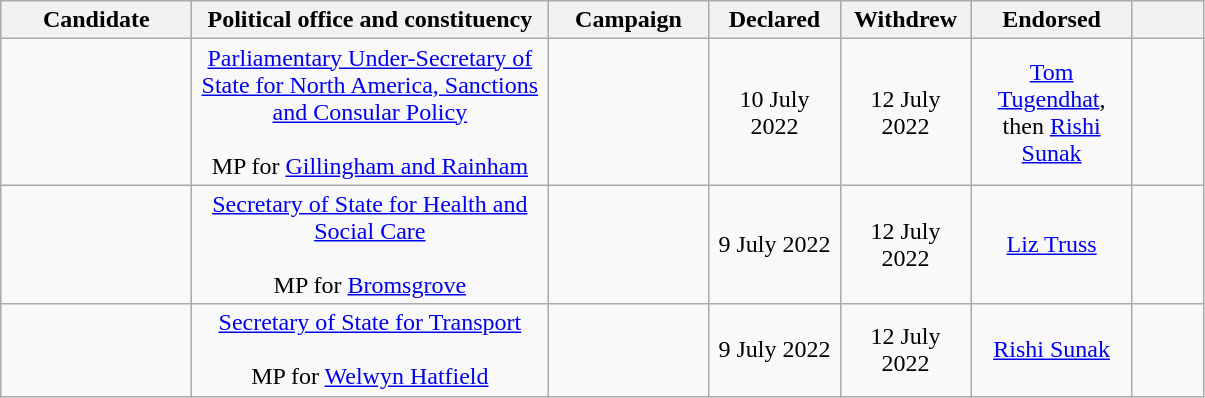<table class="wikitable sortable" style="text-align:center">
<tr>
<th scope="col" style="width: 120px;">Candidate</th>
<th scope="col" style="width: 230px;">Political office and constituency</th>
<th scope="col" style="width: 100px;" ! class="unsortable">Campaign</th>
<th scope="col" style="width: 80px;">Declared</th>
<th scope="col" style="width: 80px;">Withdrew</th>
<th scope="col" style="width: 100px;">Endorsed</th>
<th scope="col" style="width: 40px;" ! class="unsortable"></th>
</tr>
<tr>
<td><br></td>
<td><a href='#'>Parliamentary Under-Secretary of State for North America, Sanctions and Consular Policy</a><br><br>MP for <a href='#'>Gillingham and Rainham</a> </td>
<td></td>
<td>10 July 2022</td>
<td>12 July 2022</td>
<td><a href='#'>Tom Tugendhat</a>, then <a href='#'>Rishi Sunak</a></td>
<td></td>
</tr>
<tr>
<td><br></td>
<td><a href='#'>Secretary of State for Health and Social Care</a><br><br>MP for <a href='#'>Bromsgrove</a> </td>
<td><br></td>
<td>9 July 2022</td>
<td>12 July 2022</td>
<td><a href='#'>Liz Truss</a></td>
<td></td>
</tr>
<tr>
<td><br></td>
<td><a href='#'>Secretary of State for Transport</a><br><br>MP for <a href='#'>Welwyn Hatfield</a> </td>
<td></td>
<td>9 July 2022</td>
<td>12 July 2022</td>
<td><a href='#'>Rishi Sunak</a></td>
<td></td>
</tr>
</table>
